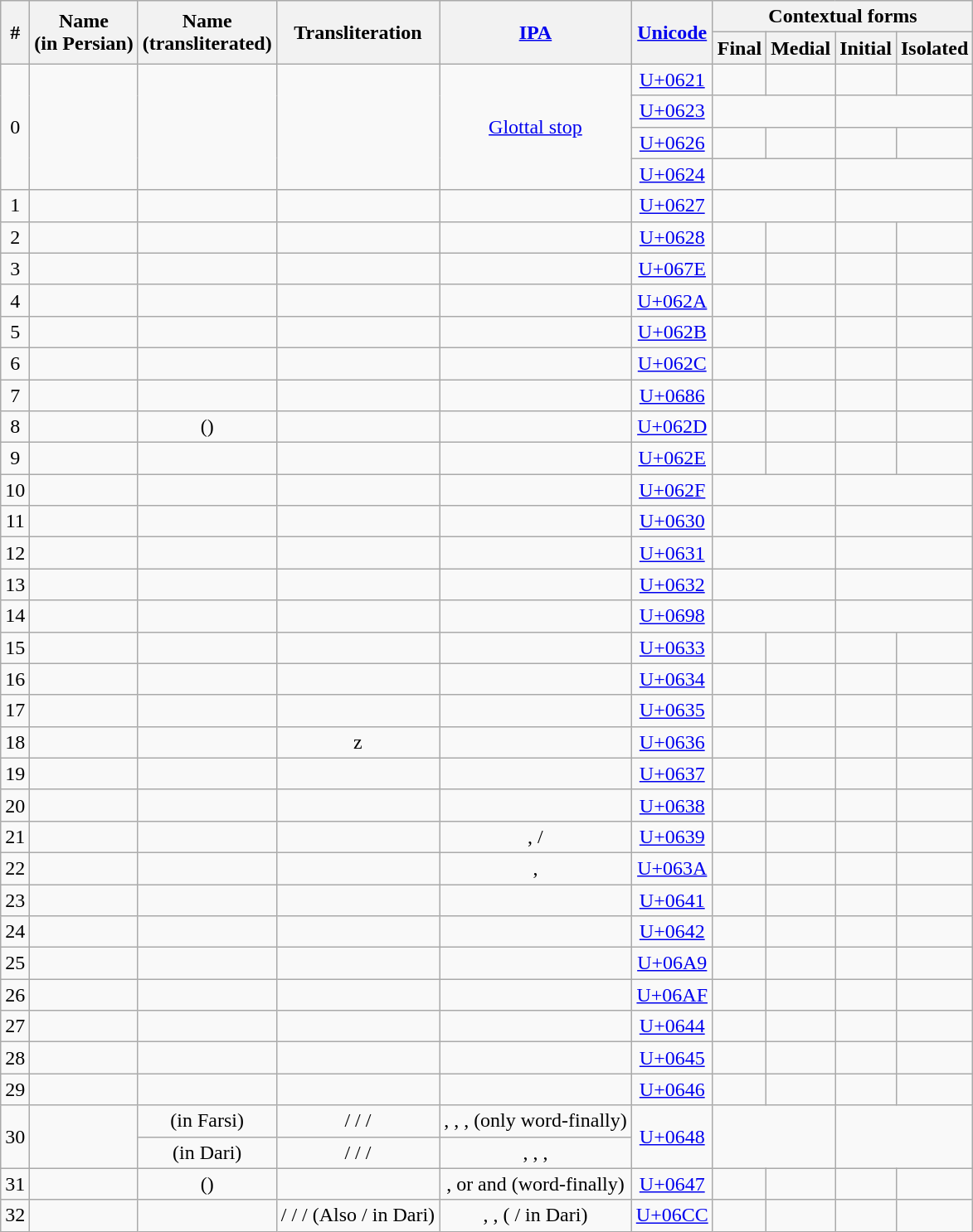<table class="wikitable sortable">
<tr style="text-align:center;">
<th rowspan="2">#</th>
<th rowspan="2">Name<br>(in Persian)</th>
<th rowspan="2">Name<br>(transliterated)</th>
<th rowspan="2">Transliteration</th>
<th rowspan="2"><a href='#'>IPA</a></th>
<th rowspan="2"><a href='#'>Unicode</a></th>
<th colspan="4">Contextual forms</th>
</tr>
<tr>
<th>Final</th>
<th>Medial</th>
<th>Initial</th>
<th>Isolated</th>
</tr>
<tr style="text-align:center;">
<td rowspan="4">0</td>
<td rowspan="4"></td>
<td rowspan="4"></td>
<td rowspan="4"></td>
<td rowspan="4"><a href='#'>Glottal stop</a> </td>
<td><a href='#'>U+0621</a></td>
<td></td>
<td></td>
<td></td>
<td style="line-height:180%;padding:10px;font-size:200%;"></td>
</tr>
<tr style="text-align:center;">
<td><a href='#'>U+0623</a></td>
<td colspan="2" style="line-height:180%;padding:10px;font-size:200%;"></td>
<td colspan="2" style="line-height:180%;padding:10px;font-size:200%;"></td>
</tr>
<tr style="text-align:center;">
<td><a href='#'>U+0626</a></td>
<td style="line-height:180%;padding:10px;font-size:200%;"></td>
<td style="line-height:180%;padding:10px;font-size:200%;"></td>
<td style="line-height:180%;padding:10px;font-size:200%;"></td>
<td style="line-height:180%;padding:10px;font-size:200%;"></td>
</tr>
<tr style="text-align:center;">
<td><a href='#'>U+0624</a></td>
<td colspan="2" style="line-height:180%;padding:10px;font-size:200%;"></td>
<td colspan="2" style="line-height:180%;padding:10px;font-size:200%;"></td>
</tr>
<tr style="text-align:center;">
<td>1</td>
<td></td>
<td></td>
<td></td>
<td></td>
<td><a href='#'>U+0627</a></td>
<td colspan="2"  style="line-height:180%;padding:10px;font-size:200%;"></td>
<td colspan="2"  style="line-height:180%;padding:10px;font-size:200%;"></td>
</tr>
<tr style="text-align:center;">
<td>2</td>
<td></td>
<td></td>
<td></td>
<td></td>
<td><a href='#'>U+0628</a></td>
<td style="line-height:180%;padding:10px;font-size:200%;"></td>
<td style="line-height:180%;padding:10px;font-size:200%;"></td>
<td style="line-height:180%;padding:10px;font-size:200%;"></td>
<td style="line-height:180%;padding:10px;font-size:200%;"></td>
</tr>
<tr style="text-align:center;">
<td>3</td>
<td></td>
<td></td>
<td></td>
<td></td>
<td><a href='#'>U+067E</a></td>
<td style="line-height:180%;padding:10px;font-size:200%;"></td>
<td style="line-height:180%;padding:10px;font-size:200%;"></td>
<td style="line-height:180%;padding:10px;font-size:200%;"></td>
<td style="line-height:180%;padding:10px;font-size:200%;"></td>
</tr>
<tr style="text-align:center;">
<td>4</td>
<td></td>
<td></td>
<td></td>
<td></td>
<td><a href='#'>U+062A</a></td>
<td style="line-height:180%;padding:10px;font-size:200%;"></td>
<td style="line-height:180%;padding:10px;font-size:200%;"></td>
<td style="line-height:180%;padding:10px;font-size:200%;"></td>
<td style="line-height:180%;padding:10px;font-size:200%;"></td>
</tr>
<tr style="text-align:center;">
<td>5</td>
<td></td>
<td></td>
<td></td>
<td></td>
<td><a href='#'>U+062B</a></td>
<td style="line-height:180%;padding:10px;font-size:200%;"></td>
<td style="line-height:180%;padding:10px;font-size:200%;"></td>
<td style="line-height:180%;padding:10px;font-size:200%;"></td>
<td style="line-height:180%;padding:10px;font-size:200%;"></td>
</tr>
<tr style="text-align:center;">
<td>6</td>
<td></td>
<td></td>
<td></td>
<td></td>
<td><a href='#'>U+062C</a></td>
<td style="line-height:180%;padding:10px;font-size:200%;"></td>
<td style="line-height:180%;padding:10px;font-size:200%;"></td>
<td style="line-height:180%;padding:10px;font-size:200%;"></td>
<td style="line-height:180%;padding:10px;font-size:200%;"></td>
</tr>
<tr style="text-align:center;">
<td>7</td>
<td></td>
<td></td>
<td></td>
<td></td>
<td><a href='#'>U+0686</a></td>
<td style="line-height:180%;padding:10px;font-size:200%;"></td>
<td style="line-height:180%;padding:10px;font-size:200%;"></td>
<td style="line-height:180%;padding:10px;font-size:200%;"></td>
<td style="line-height:180%;padding:10px;font-size:200%;"></td>
</tr>
<tr style="text-align:center;">
<td>8</td>
<td></td>
<td> ()</td>
<td></td>
<td></td>
<td><a href='#'>U+062D</a></td>
<td style="line-height:180%;padding:10px;font-size:200%;"></td>
<td style="line-height:180%;padding:10px;font-size:200%;"></td>
<td style="line-height:180%;padding:10px;font-size:200%;"></td>
<td style="line-height:180%;padding:10px;font-size:200%;"></td>
</tr>
<tr style="text-align:center;">
<td>9</td>
<td></td>
<td></td>
<td></td>
<td></td>
<td><a href='#'>U+062E</a></td>
<td style="line-height:180%;padding:10px;font-size:200%;"></td>
<td style="line-height:180%;padding:10px;font-size:200%;"></td>
<td style="line-height:180%;padding:10px;font-size:200%;"></td>
<td style="line-height:180%;padding:10px;font-size:200%;"></td>
</tr>
<tr style="text-align:center;">
<td>10</td>
<td></td>
<td></td>
<td></td>
<td></td>
<td><a href='#'>U+062F</a></td>
<td style="line-height:180%;padding:10px;font-size:200%;" colspan=2></td>
<td style="line-height:180%;padding:10px;font-size:200%;" colspan=2></td>
</tr>
<tr style="text-align:center;">
<td>11</td>
<td></td>
<td></td>
<td></td>
<td></td>
<td><a href='#'>U+0630</a></td>
<td style="line-height:180%;padding:10px;font-size:200%;" colspan=2></td>
<td style="line-height:180%;padding:10px;font-size:200%;" colspan=2></td>
</tr>
<tr style="text-align:center;">
<td>12</td>
<td></td>
<td></td>
<td></td>
<td></td>
<td><a href='#'>U+0631</a></td>
<td style="line-height:180%;padding:10px;font-size:200%;" colspan=2></td>
<td style="line-height:180%;padding:10px;font-size:200%;" colspan=2></td>
</tr>
<tr style="text-align:center;">
<td>13</td>
<td></td>
<td></td>
<td></td>
<td></td>
<td><a href='#'>U+0632</a></td>
<td style="line-height:180%;padding:10px;font-size:200%;" colspan=2></td>
<td style="line-height:180%;padding:10px;font-size:200%;" colspan=2></td>
</tr>
<tr style="text-align:center;">
<td>14</td>
<td></td>
<td></td>
<td></td>
<td></td>
<td><a href='#'>U+0698</a></td>
<td style="line-height:180%;padding:10px;font-size:200%;" colspan=2></td>
<td style="line-height:180%;padding:10px;font-size:200%;" colspan=2></td>
</tr>
<tr style="text-align:center;">
<td>15</td>
<td></td>
<td></td>
<td></td>
<td></td>
<td><a href='#'>U+0633</a></td>
<td style="line-height:180%;padding:10px;font-size:200%;"></td>
<td style="line-height:180%;padding:10px;font-size:200%;"></td>
<td style="line-height:180%;padding:10px;font-size:200%;"></td>
<td style="line-height:180%;padding:10px;font-size:200%;"></td>
</tr>
<tr style="text-align:center;">
<td>16</td>
<td></td>
<td></td>
<td></td>
<td></td>
<td><a href='#'>U+0634</a></td>
<td style="line-height:180%;padding:10px;font-size:200%;"></td>
<td style="line-height:180%;padding:10px;font-size:200%;"></td>
<td style="line-height:180%;padding:10px;font-size:200%;"></td>
<td style="line-height:180%;padding:10px;font-size:200%;"></td>
</tr>
<tr style="text-align:center;">
<td>17</td>
<td></td>
<td></td>
<td></td>
<td></td>
<td><a href='#'>U+0635</a></td>
<td style="line-height:180%;padding:10px;font-size:200%;"></td>
<td style="line-height:180%;padding:10px;font-size:200%;"></td>
<td style="line-height:180%;padding:10px;font-size:200%;"></td>
<td style="line-height:180%;padding:10px;font-size:200%;"></td>
</tr>
<tr style="text-align:center;">
<td>18</td>
<td></td>
<td></td>
<td>z</td>
<td></td>
<td><a href='#'>U+0636</a></td>
<td style="line-height:180%;padding:10px;font-size:200%;"></td>
<td style="line-height:180%;padding:10px;font-size:200%;"></td>
<td style="line-height:180%;padding:10px;font-size:200%;"></td>
<td style="line-height:180%;padding:10px;font-size:200%;"></td>
</tr>
<tr style="text-align:center;">
<td>19</td>
<td></td>
<td></td>
<td></td>
<td></td>
<td><a href='#'>U+0637</a></td>
<td style="line-height:180%;padding:10px;font-size:200%;"></td>
<td style="line-height:180%;padding:10px;font-size:200%;"></td>
<td style="line-height:180%;padding:10px;font-size:200%;"></td>
<td style="line-height:180%;padding:10px;font-size:200%;"></td>
</tr>
<tr style="text-align:center;">
<td>20</td>
<td></td>
<td></td>
<td></td>
<td></td>
<td><a href='#'>U+0638</a></td>
<td style="line-height:180%;padding:10px;font-size:200%;"></td>
<td style="line-height:180%;padding:10px;font-size:200%;"></td>
<td style="line-height:180%;padding:10px;font-size:200%;"></td>
<td style="line-height:180%;padding:10px;font-size:200%;"></td>
</tr>
<tr style="text-align:center;">
<td>21</td>
<td></td>
<td></td>
<td></td>
<td>, /</td>
<td><a href='#'>U+0639</a></td>
<td style="line-height:180%;padding:10px;font-size:200%;"></td>
<td style="line-height:180%;padding:10px;font-size:200%;"></td>
<td style="line-height:180%;padding:10px;font-size:200%;"></td>
<td style="line-height:180%;padding:10px;font-size:200%;"></td>
</tr>
<tr style="text-align:center;">
<td>22</td>
<td></td>
<td></td>
<td></td>
<td>, </td>
<td><a href='#'>U+063A</a></td>
<td style="line-height:180%;padding:10px;font-size:200%;"></td>
<td style="line-height:180%;padding:10px;font-size:200%;"></td>
<td style="line-height:180%;padding:10px;font-size:200%;"></td>
<td style="line-height:180%;padding:10px;font-size:200%;"></td>
</tr>
<tr style="text-align:center;">
<td>23</td>
<td></td>
<td></td>
<td></td>
<td></td>
<td><a href='#'>U+0641</a></td>
<td style="line-height:180%;padding:10px;font-size:200%;"></td>
<td style="line-height:180%;padding:10px;font-size:200%;"></td>
<td style="line-height:180%;padding:10px;font-size:200%;"></td>
<td style="line-height:180%;padding:10px;font-size:200%;"></td>
</tr>
<tr style="text-align:center;">
<td>24</td>
<td></td>
<td></td>
<td></td>
<td></td>
<td><a href='#'>U+0642</a></td>
<td style="line-height:180%;padding:10px;font-size:200%;"></td>
<td style="line-height:180%;padding:10px;font-size:200%;"></td>
<td style="line-height:180%;padding:10px;font-size:200%;"></td>
<td style="line-height:180%;padding:10px;font-size:200%;"></td>
</tr>
<tr style="text-align:center;">
<td>25</td>
<td></td>
<td></td>
<td></td>
<td></td>
<td><a href='#'>U+06A9</a></td>
<td style="line-height:180%;padding:10px;font-size:200%;"></td>
<td style="line-height:180%;padding:10px;font-size:200%;"></td>
<td style="line-height:180%;padding:10px;font-size:200%;"></td>
<td style="line-height:180%;padding:10px;font-size:200%;"></td>
</tr>
<tr style="text-align:center;">
<td>26</td>
<td></td>
<td></td>
<td></td>
<td></td>
<td><a href='#'>U+06AF</a></td>
<td style="line-height:180%;padding:10px;font-size:200%;"></td>
<td style="line-height:180%;padding:10px;font-size:200%;"></td>
<td style="line-height:180%;padding:10px;font-size:200%;"></td>
<td style="line-height:180%;padding:10px;font-size:200%;"></td>
</tr>
<tr style="text-align:center;">
<td>27</td>
<td></td>
<td></td>
<td></td>
<td></td>
<td><a href='#'>U+0644</a></td>
<td style="line-height:180%;padding:10px;font-size:200%;"></td>
<td style="line-height:180%;padding:10px;font-size:200%;"></td>
<td style="line-height:180%;padding:10px;font-size:200%;"></td>
<td style="line-height:180%;padding:10px;font-size:200%;"></td>
</tr>
<tr style="text-align:center;">
<td>28</td>
<td></td>
<td></td>
<td></td>
<td></td>
<td><a href='#'>U+0645</a></td>
<td style="line-height:180%;padding:10px;font-size:200%;"></td>
<td style="line-height:180%;padding:10px;font-size:200%;"></td>
<td style="line-height:180%;padding:10px;font-size:200%;"></td>
<td style="line-height:180%;padding:10px;font-size:200%;"></td>
</tr>
<tr style="text-align:center;">
<td>29</td>
<td></td>
<td></td>
<td></td>
<td></td>
<td><a href='#'>U+0646</a></td>
<td style="line-height:180%;padding:10px;font-size:200%;"></td>
<td style="line-height:180%;padding:10px;font-size:200%;"></td>
<td style="line-height:180%;padding:10px;font-size:200%;"></td>
<td style="line-height:180%;padding:10px;font-size:200%;"></td>
</tr>
<tr style="text-align:center;">
<td rowspan="2">30</td>
<td rowspan="2"></td>
<td> (in Farsi)</td>
<td> /  /  / </td>
<td>, , ,  (only word-finally)</td>
<td rowspan="2"><a href='#'>U+0648</a></td>
<td colspan="2" rowspan="2" style="line-height:180%;padding:10px;font-size:200%;"></td>
<td colspan="2" rowspan="2" style="line-height:180%;padding:10px;font-size:200%;"></td>
</tr>
<tr style="text-align:center;">
<td> (in Dari)</td>
<td> /  /  / </td>
<td>, , , </td>
</tr>
<tr style="text-align:center;">
<td>31</td>
<td></td>
<td> ()</td>
<td></td>
<td>, or   and  (word-finally)</td>
<td><a href='#'>U+0647</a></td>
<td style="line-height:180%;padding:10px;font-size:200%;"></td>
<td style="line-height:180%;padding:10px;font-size:200%;"></td>
<td style="line-height:180%;padding:10px;font-size:200%;"></td>
<td style="line-height:180%;padding:10px;font-size:200%;"></td>
</tr>
<tr style="text-align:center;">
<td>32</td>
<td></td>
<td></td>
<td> /  /  / (Also  /  in Dari)</td>
<td>, ,  ( /  in Dari)</td>
<td><a href='#'>U+06CC</a></td>
<td style="line-height:180%;padding:10px;font-size:200%;"></td>
<td style="line-height:180%;padding:10px;font-size:200%;"></td>
<td style="line-height:180%;padding:10px;font-size:200%;"></td>
<td style="line-height:180%;padding:10px;font-size:200%;"></td>
</tr>
</table>
